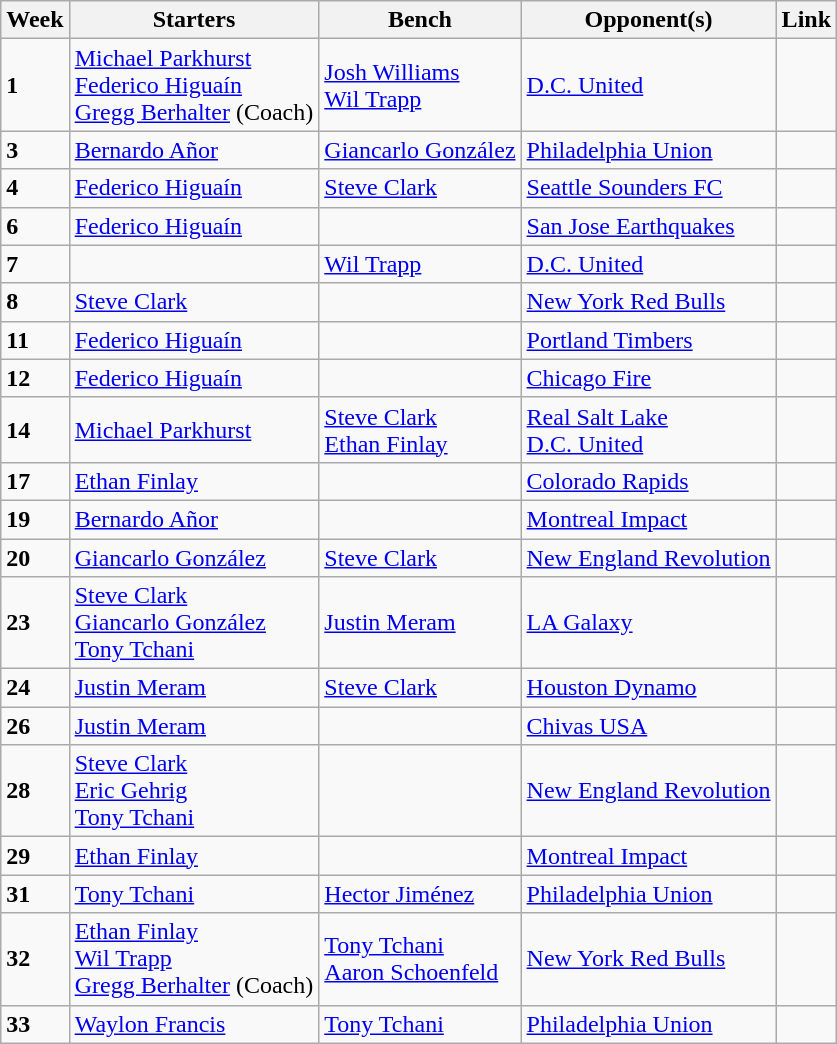<table class=wikitable style="display:inline-table;">
<tr>
<th>Week</th>
<th>Starters</th>
<th>Bench</th>
<th>Opponent(s)</th>
<th>Link</th>
</tr>
<tr>
<td><strong>1</strong></td>
<td> <a href='#'>Michael Parkhurst</a><br> <a href='#'>Federico Higuaín</a><br> <a href='#'>Gregg Berhalter</a> (Coach)</td>
<td> <a href='#'>Josh Williams</a><br> <a href='#'>Wil Trapp</a></td>
<td> <a href='#'>D.C. United</a></td>
<td></td>
</tr>
<tr>
<td><strong>3</strong></td>
<td> <a href='#'>Bernardo Añor</a></td>
<td> <a href='#'>Giancarlo González</a></td>
<td> <a href='#'>Philadelphia Union</a></td>
<td></td>
</tr>
<tr>
<td><strong>4</strong></td>
<td> <a href='#'>Federico Higuaín</a></td>
<td> <a href='#'>Steve Clark</a></td>
<td> <a href='#'>Seattle Sounders FC</a></td>
<td></td>
</tr>
<tr>
<td><strong>6</strong></td>
<td> <a href='#'>Federico Higuaín</a></td>
<td></td>
<td> <a href='#'>San Jose Earthquakes</a></td>
<td></td>
</tr>
<tr>
<td><strong>7</strong></td>
<td></td>
<td> <a href='#'>Wil Trapp</a></td>
<td> <a href='#'>D.C. United</a></td>
<td></td>
</tr>
<tr>
<td><strong>8</strong></td>
<td> <a href='#'>Steve Clark</a></td>
<td></td>
<td> <a href='#'>New York Red Bulls</a></td>
<td></td>
</tr>
<tr>
<td><strong>11</strong></td>
<td> <a href='#'>Federico Higuaín</a></td>
<td></td>
<td> <a href='#'>Portland Timbers</a></td>
<td></td>
</tr>
<tr>
<td><strong>12</strong></td>
<td> <a href='#'>Federico Higuaín</a></td>
<td></td>
<td> <a href='#'>Chicago Fire</a></td>
<td></td>
</tr>
<tr>
<td><strong>14</strong></td>
<td> <a href='#'>Michael Parkhurst</a></td>
<td> <a href='#'>Steve Clark</a><br> <a href='#'>Ethan Finlay</a></td>
<td> <a href='#'>Real Salt Lake</a><br> <a href='#'>D.C. United</a></td>
<td></td>
</tr>
<tr>
<td><strong>17</strong></td>
<td> <a href='#'>Ethan Finlay</a></td>
<td></td>
<td> <a href='#'>Colorado Rapids</a></td>
<td></td>
</tr>
<tr>
<td><strong>19</strong></td>
<td> <a href='#'>Bernardo Añor</a></td>
<td></td>
<td> <a href='#'>Montreal Impact</a></td>
<td></td>
</tr>
<tr>
<td><strong>20</strong></td>
<td> <a href='#'>Giancarlo González</a></td>
<td> <a href='#'>Steve Clark</a></td>
<td> <a href='#'>New England Revolution</a></td>
<td></td>
</tr>
<tr>
<td><strong>23</strong></td>
<td> <a href='#'>Steve Clark</a><br> <a href='#'>Giancarlo González</a><br> <a href='#'>Tony Tchani</a></td>
<td> <a href='#'>Justin Meram</a></td>
<td> <a href='#'>LA Galaxy</a></td>
<td></td>
</tr>
<tr>
<td><strong>24</strong></td>
<td> <a href='#'>Justin Meram</a></td>
<td> <a href='#'>Steve Clark</a></td>
<td> <a href='#'>Houston Dynamo</a></td>
<td></td>
</tr>
<tr>
<td><strong>26</strong></td>
<td> <a href='#'>Justin Meram</a></td>
<td></td>
<td> <a href='#'>Chivas USA</a></td>
<td></td>
</tr>
<tr>
<td><strong>28</strong></td>
<td> <a href='#'>Steve Clark</a><br> <a href='#'>Eric Gehrig</a><br> <a href='#'>Tony Tchani</a></td>
<td></td>
<td> <a href='#'>New England Revolution</a></td>
<td></td>
</tr>
<tr>
<td><strong>29</strong></td>
<td> <a href='#'>Ethan Finlay</a></td>
<td></td>
<td> <a href='#'>Montreal Impact</a></td>
<td></td>
</tr>
<tr>
<td><strong>31</strong></td>
<td> <a href='#'>Tony Tchani</a></td>
<td> <a href='#'>Hector Jiménez</a></td>
<td> <a href='#'>Philadelphia Union</a></td>
<td></td>
</tr>
<tr>
<td><strong>32</strong></td>
<td> <a href='#'>Ethan Finlay</a><br> <a href='#'>Wil Trapp</a><br> <a href='#'>Gregg Berhalter</a> (Coach)</td>
<td> <a href='#'>Tony Tchani</a><br> <a href='#'>Aaron Schoenfeld</a></td>
<td> <a href='#'>New York Red Bulls</a></td>
<td></td>
</tr>
<tr>
<td><strong>33</strong></td>
<td> <a href='#'>Waylon Francis</a></td>
<td> <a href='#'>Tony Tchani</a></td>
<td> <a href='#'>Philadelphia Union</a></td>
<td></td>
</tr>
</table>
